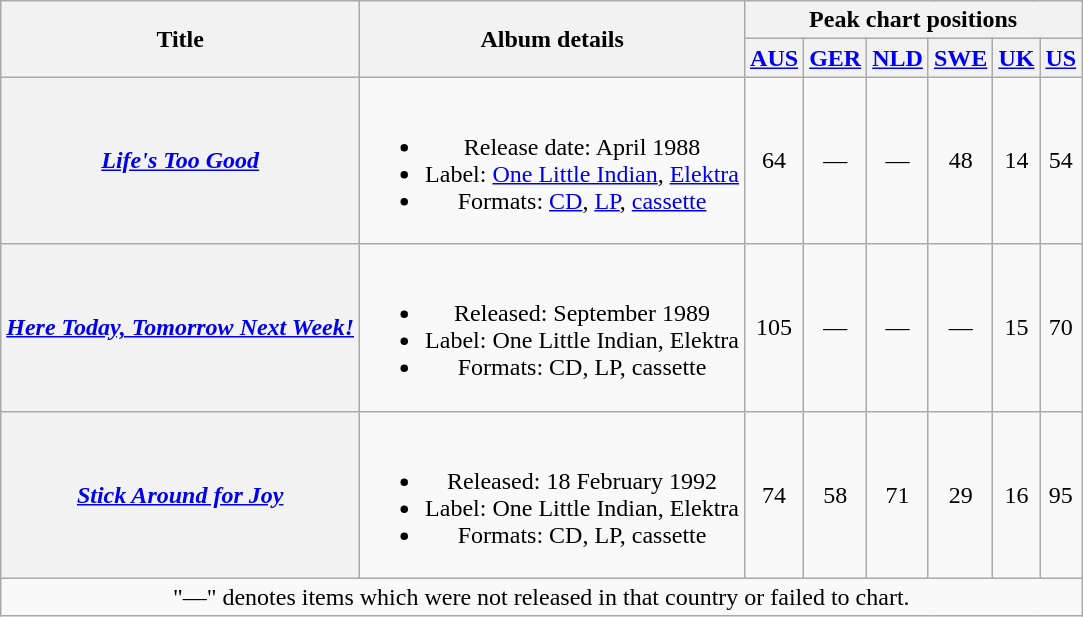<table class="wikitable plainrowheaders" style="text-align:center;" border="1">
<tr>
<th scope="col" rowspan="2">Title</th>
<th scope="col" rowspan="2">Album details</th>
<th scope="col" colspan="6">Peak chart positions</th>
</tr>
<tr>
<th scope="col"><a href='#'>AUS</a><br></th>
<th scope="col"><a href='#'>GER</a><br></th>
<th scope="col"><a href='#'>NLD</a><br></th>
<th scope="col"><a href='#'>SWE</a><br></th>
<th scope="col"><a href='#'>UK</a><br></th>
<th scope="col"><a href='#'>US</a><br></th>
</tr>
<tr>
<th scope="row"><em><a href='#'>Life's Too Good</a></em></th>
<td><br><ul><li>Release date:      April 1988</li><li>Label: <a href='#'>One Little Indian</a>, <a href='#'>Elektra</a></li><li>Formats: <a href='#'>CD</a>, <a href='#'>LP</a>, <a href='#'>cassette</a></li></ul></td>
<td>64</td>
<td>—</td>
<td>—</td>
<td>48</td>
<td>14</td>
<td>54</td>
</tr>
<tr>
<th scope="row"><em><a href='#'>Here Today, Tomorrow Next Week!</a></em></th>
<td><br><ul><li>Released: September 1989</li><li>Label: One Little Indian, Elektra</li><li>Formats: CD, LP, cassette</li></ul></td>
<td>105</td>
<td>—</td>
<td>—</td>
<td>—</td>
<td>15</td>
<td>70</td>
</tr>
<tr>
<th scope="row"><em><a href='#'>Stick Around for Joy</a></em></th>
<td><br><ul><li>Released: 18 February 1992</li><li>Label: One Little Indian, Elektra</li><li>Formats: CD, LP, cassette</li></ul></td>
<td>74</td>
<td>58</td>
<td>71</td>
<td>29</td>
<td>16</td>
<td>95</td>
</tr>
<tr>
<td colspan="19" align="center">"—" denotes items which were not released in that country or failed to chart.</td>
</tr>
</table>
